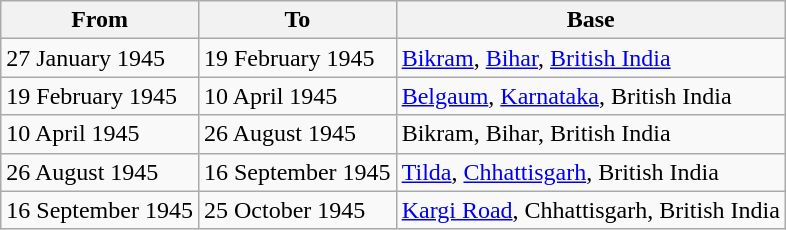<table class="wikitable">
<tr>
<th>From</th>
<th>To</th>
<th>Base</th>
</tr>
<tr>
<td>27 January 1945</td>
<td>19 February 1945</td>
<td><a href='#'>Bikram</a>, <a href='#'>Bihar</a>, <a href='#'>British India</a></td>
</tr>
<tr>
<td>19 February 1945</td>
<td>10 April 1945</td>
<td><a href='#'>Belgaum</a>, <a href='#'>Karnataka</a>, British India</td>
</tr>
<tr>
<td>10 April 1945</td>
<td>26 August 1945</td>
<td>Bikram, Bihar, British India</td>
</tr>
<tr>
<td>26 August 1945</td>
<td>16 September 1945</td>
<td><a href='#'>Tilda</a>, <a href='#'>Chhattisgarh</a>, British India</td>
</tr>
<tr>
<td>16 September 1945</td>
<td>25 October 1945</td>
<td><a href='#'>Kargi Road</a>, Chhattisgarh, British India</td>
</tr>
</table>
